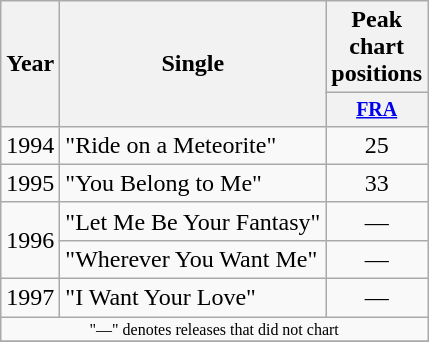<table class="wikitable" style="text-align:center;">
<tr>
<th rowspan="2">Year</th>
<th rowspan="2">Single</th>
<th colspan="1">Peak chart positions</th>
</tr>
<tr style="font-size:smaller;">
<th width="35"><a href='#'>FRA</a><br></th>
</tr>
<tr>
<td>1994</td>
<td align="left">"Ride on a Meteorite"</td>
<td>25</td>
</tr>
<tr>
<td>1995</td>
<td align="left">"You Belong to Me"</td>
<td>33</td>
</tr>
<tr>
<td rowspan=2>1996</td>
<td align="left">"Let Me Be Your Fantasy"</td>
<td>—</td>
</tr>
<tr>
<td align="left">"Wherever You Want Me"</td>
<td>—</td>
</tr>
<tr>
<td>1997</td>
<td align="left">"I Want Your Love"</td>
<td>—</td>
</tr>
<tr>
<td colspan="15" style="font-size:8pt">"—" denotes releases that did not chart</td>
</tr>
<tr>
</tr>
</table>
